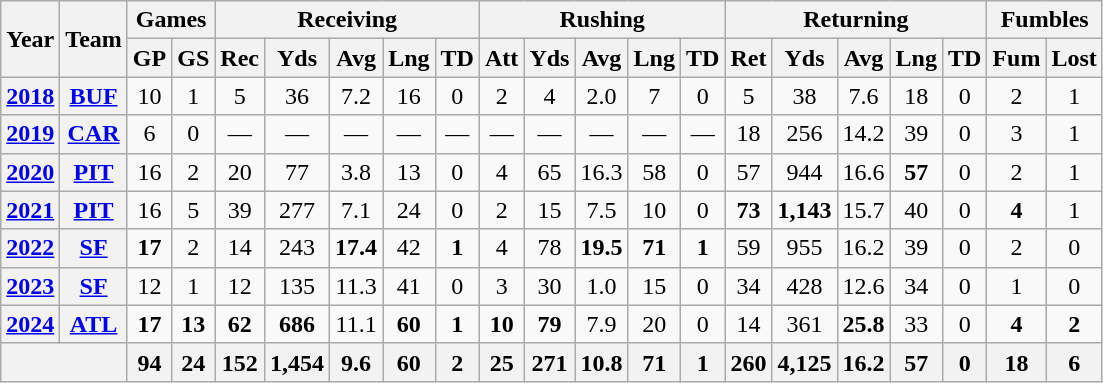<table class=wikitable style="text-align:center;">
<tr>
<th rowspan="2">Year</th>
<th rowspan="2">Team</th>
<th colspan="2">Games</th>
<th colspan="5">Receiving</th>
<th colspan="5">Rushing</th>
<th colspan="5">Returning</th>
<th colspan="2">Fumbles</th>
</tr>
<tr>
<th>GP</th>
<th>GS</th>
<th>Rec</th>
<th>Yds</th>
<th>Avg</th>
<th>Lng</th>
<th>TD</th>
<th>Att</th>
<th>Yds</th>
<th>Avg</th>
<th>Lng</th>
<th>TD</th>
<th>Ret</th>
<th>Yds</th>
<th>Avg</th>
<th>Lng</th>
<th>TD</th>
<th>Fum</th>
<th>Lost</th>
</tr>
<tr>
<th><a href='#'>2018</a></th>
<th><a href='#'>BUF</a></th>
<td>10</td>
<td>1</td>
<td>5</td>
<td>36</td>
<td>7.2</td>
<td>16</td>
<td>0</td>
<td>2</td>
<td>4</td>
<td>2.0</td>
<td>7</td>
<td>0</td>
<td>5</td>
<td>38</td>
<td>7.6</td>
<td>18</td>
<td>0</td>
<td>2</td>
<td>1</td>
</tr>
<tr>
<th><a href='#'>2019</a></th>
<th><a href='#'>CAR</a></th>
<td>6</td>
<td>0</td>
<td>—</td>
<td>—</td>
<td>—</td>
<td>—</td>
<td>—</td>
<td>—</td>
<td>—</td>
<td>—</td>
<td>—</td>
<td>—</td>
<td>18</td>
<td>256</td>
<td>14.2</td>
<td>39</td>
<td>0</td>
<td>3</td>
<td>1</td>
</tr>
<tr>
<th><a href='#'>2020</a></th>
<th><a href='#'>PIT</a></th>
<td>16</td>
<td>2</td>
<td>20</td>
<td>77</td>
<td>3.8</td>
<td>13</td>
<td>0</td>
<td>4</td>
<td>65</td>
<td>16.3</td>
<td>58</td>
<td>0</td>
<td>57</td>
<td>944</td>
<td>16.6</td>
<td><strong>57</strong></td>
<td>0</td>
<td>2</td>
<td>1</td>
</tr>
<tr>
<th><a href='#'>2021</a></th>
<th><a href='#'>PIT</a></th>
<td>16</td>
<td>5</td>
<td>39</td>
<td>277</td>
<td>7.1</td>
<td>24</td>
<td>0</td>
<td>2</td>
<td>15</td>
<td>7.5</td>
<td>10</td>
<td>0</td>
<td><strong>73</strong></td>
<td><strong>1,143</strong></td>
<td>15.7</td>
<td>40</td>
<td>0</td>
<td><strong>4</strong></td>
<td>1</td>
</tr>
<tr>
<th><a href='#'>2022</a></th>
<th><a href='#'>SF</a></th>
<td><strong>17</strong></td>
<td>2</td>
<td>14</td>
<td>243</td>
<td><strong>17.4</strong></td>
<td>42</td>
<td><strong>1</strong></td>
<td>4</td>
<td>78</td>
<td><strong>19.5</strong></td>
<td><strong>71</strong></td>
<td><strong>1</strong></td>
<td>59</td>
<td>955</td>
<td>16.2</td>
<td>39</td>
<td>0</td>
<td>2</td>
<td>0</td>
</tr>
<tr>
<th><a href='#'>2023</a></th>
<th><a href='#'>SF</a></th>
<td>12</td>
<td>1</td>
<td>12</td>
<td>135</td>
<td>11.3</td>
<td>41</td>
<td>0</td>
<td>3</td>
<td>30</td>
<td>1.0</td>
<td>15</td>
<td>0</td>
<td>34</td>
<td>428</td>
<td>12.6</td>
<td>34</td>
<td>0</td>
<td>1</td>
<td>0</td>
</tr>
<tr>
<th><a href='#'>2024</a></th>
<th><a href='#'>ATL</a></th>
<td><strong>17</strong></td>
<td><strong>13</strong></td>
<td><strong>62</strong></td>
<td><strong>686</strong></td>
<td>11.1</td>
<td><strong>60</strong></td>
<td><strong>1</strong></td>
<td><strong>10</strong></td>
<td><strong>79</strong></td>
<td>7.9</td>
<td>20</td>
<td>0</td>
<td>14</td>
<td>361</td>
<td><strong>25.8</strong></td>
<td>33</td>
<td>0</td>
<td><strong>4</strong></td>
<td><strong>2</strong></td>
</tr>
<tr>
<th colspan="2"></th>
<th>94</th>
<th>24</th>
<th>152</th>
<th>1,454</th>
<th>9.6</th>
<th>60</th>
<th>2</th>
<th>25</th>
<th>271</th>
<th>10.8</th>
<th>71</th>
<th>1</th>
<th>260</th>
<th>4,125</th>
<th>16.2</th>
<th>57</th>
<th>0</th>
<th>18</th>
<th>6</th>
</tr>
</table>
